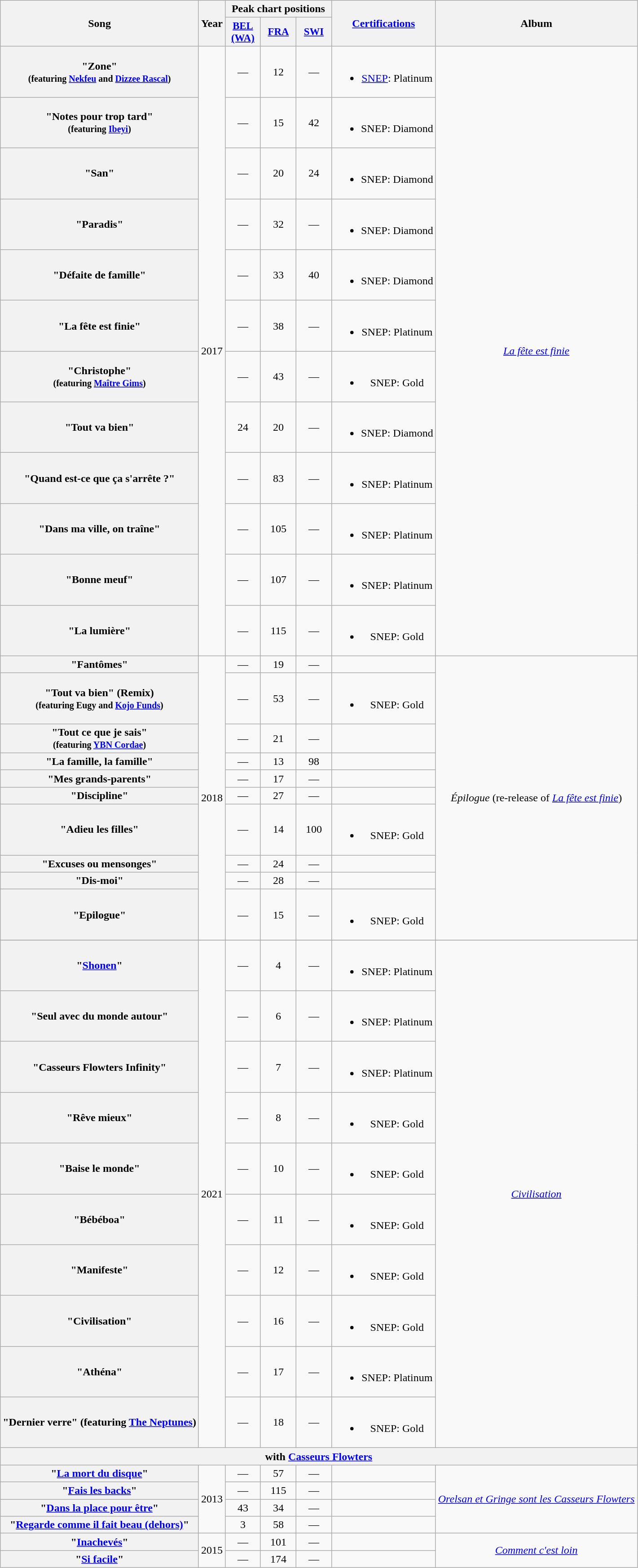<table class="wikitable plainrowheaders" style="text-align:center;">
<tr>
<th scope="col" rowspan="2">Song</th>
<th scope="col" rowspan="2">Year</th>
<th scope="col" colspan="3">Peak chart positions</th>
<th scope="col" rowspan="2"><a href='#'>Certifications</a></th>
<th scope="col" rowspan="2">Album</th>
</tr>
<tr>
<th scope="col" style="width:3em;font-size:95%;"><a href='#'>BEL (WA)</a><br></th>
<th scope="col" style="width:3em;font-size:95%;"><a href='#'>FRA</a><br></th>
<th scope="col" style="width:3em;font-size:95%;"><a href='#'>SWI</a><br></th>
</tr>
<tr>
<th scope="row">"Zone"<br><small>(featuring <a href='#'>Nekfeu</a> and <a href='#'>Dizzee Rascal</a>)</small></th>
<td rowspan="12">2017</td>
<td>—</td>
<td>12</td>
<td>—</td>
<td><br><ul><li><a href='#'>SNEP</a>: Platinum</li></ul></td>
<td rowspan="12"><em><a href='#'>La fête est finie</a></em></td>
</tr>
<tr>
<th scope="row">"Notes pour trop tard"<br><small>(featuring <a href='#'>Ibeyi</a>)</small></th>
<td>—</td>
<td>15</td>
<td>42</td>
<td><br><ul><li>SNEP: Diamond</li></ul></td>
</tr>
<tr>
<th scope="row">"San"</th>
<td>—</td>
<td>20</td>
<td>24</td>
<td><br><ul><li>SNEP: Diamond</li></ul></td>
</tr>
<tr>
<th scope="row">"Paradis"</th>
<td>—</td>
<td>32</td>
<td>—</td>
<td><br><ul><li>SNEP: Diamond</li></ul></td>
</tr>
<tr>
<th scope="row">"Défaite de famille"</th>
<td>—</td>
<td>33</td>
<td>40</td>
<td><br><ul><li>SNEP: Diamond</li></ul></td>
</tr>
<tr>
<th scope="row">"La fête est finie"</th>
<td>—</td>
<td>38</td>
<td>—</td>
<td><br><ul><li>SNEP: Platinum</li></ul></td>
</tr>
<tr>
<th scope="row">"Christophe"<br><small>(featuring <a href='#'>Maître Gims</a>)</small></th>
<td>—</td>
<td>43</td>
<td>—</td>
<td><br><ul><li>SNEP: Gold</li></ul></td>
</tr>
<tr>
<th scope="row">"Tout va bien"</th>
<td>24</td>
<td>20</td>
<td>—</td>
<td><br><ul><li>SNEP: Diamond</li></ul></td>
</tr>
<tr>
<th scope="row">"Quand est-ce que ça s'arrête ?"</th>
<td>—</td>
<td>83</td>
<td>—</td>
<td><br><ul><li>SNEP: Platinum</li></ul></td>
</tr>
<tr>
<th scope="row">"Dans ma ville, on traîne"</th>
<td>—</td>
<td>105</td>
<td>—</td>
<td><br><ul><li>SNEP: Platinum</li></ul></td>
</tr>
<tr>
<th scope="row">"Bonne meuf"</th>
<td>—</td>
<td>107</td>
<td>—</td>
<td><br><ul><li>SNEP: Platinum</li></ul></td>
</tr>
<tr>
<th scope="row">"La lumière"</th>
<td>—</td>
<td>115</td>
<td>—</td>
<td><br><ul><li>SNEP: Gold</li></ul></td>
</tr>
<tr>
<th scope="row">"Fantômes"</th>
<td rowspan="10">2018</td>
<td>—</td>
<td>19</td>
<td>—</td>
<td></td>
<td rowspan="10"><em>Épilogue</em> (re-release of <em><a href='#'>La fête est finie</a></em>)</td>
</tr>
<tr>
<th scope="row">"Tout va bien" (Remix)<br><small>(featuring Eugy and <a href='#'>Kojo Funds</a>)</small></th>
<td>—</td>
<td>53</td>
<td>—</td>
<td><br><ul><li>SNEP: Gold</li></ul></td>
</tr>
<tr>
<th scope="row">"Tout ce que je sais"<br><small>(featuring <a href='#'>YBN Cordae</a>)</small></th>
<td>—</td>
<td>21</td>
<td>—</td>
<td></td>
</tr>
<tr>
<th scope="row">"La famille, la famille"</th>
<td>—</td>
<td>13</td>
<td>98</td>
<td></td>
</tr>
<tr>
<th scope="row">"Mes grands-parents"</th>
<td>—</td>
<td>17</td>
<td>—</td>
<td></td>
</tr>
<tr>
<th scope="row">"Discipline"</th>
<td>—</td>
<td>27</td>
<td>—</td>
<td></td>
</tr>
<tr>
<th scope="row">"Adieu les filles"</th>
<td>—</td>
<td>14</td>
<td>100</td>
<td><br><ul><li>SNEP: Gold</li></ul></td>
</tr>
<tr>
<th scope="row">"Excuses ou mensonges"</th>
<td>—</td>
<td>24</td>
<td>—</td>
<td></td>
</tr>
<tr>
<th scope="row">"Dis-moi"</th>
<td>—</td>
<td>28</td>
<td>—</td>
<td></td>
</tr>
<tr>
<th scope="row">"Epilogue"</th>
<td>—</td>
<td>15</td>
<td>—</td>
<td><br><ul><li>SNEP: Gold</li></ul></td>
</tr>
<tr>
</tr>
<tr>
<th scope="row">"<a href='#'>Shonen</a>"</th>
<td rowspan="10">2021</td>
<td>—</td>
<td>4</td>
<td>—</td>
<td><br><ul><li>SNEP: Platinum</li></ul></td>
<td rowspan="10"><em><a href='#'>Civilisation</a></em></td>
</tr>
<tr>
<th scope="row">"Seul avec du monde autour"</th>
<td>—</td>
<td>6</td>
<td>—</td>
<td><br><ul><li>SNEP: Platinum</li></ul></td>
</tr>
<tr>
<th scope="row">"Casseurs Flowters Infinity"</th>
<td>—</td>
<td>7</td>
<td>—</td>
<td><br><ul><li>SNEP: Platinum</li></ul></td>
</tr>
<tr>
<th scope="row">"Rêve mieux"</th>
<td>—</td>
<td>8</td>
<td>—</td>
<td><br><ul><li>SNEP: Gold</li></ul></td>
</tr>
<tr>
<th scope="row">"Baise le monde"</th>
<td>—</td>
<td>10</td>
<td>—</td>
<td><br><ul><li>SNEP: Gold</li></ul></td>
</tr>
<tr>
<th scope="row">"Bébéboa"</th>
<td>—</td>
<td>11</td>
<td>—</td>
<td><br><ul><li>SNEP: Gold</li></ul></td>
</tr>
<tr>
<th scope="row">"Manifeste"</th>
<td>—</td>
<td>12</td>
<td>—</td>
<td><br><ul><li>SNEP: Gold</li></ul></td>
</tr>
<tr>
<th scope="row">"Civilisation"</th>
<td>—</td>
<td>16</td>
<td>—</td>
<td><br><ul><li>SNEP: Gold</li></ul></td>
</tr>
<tr>
<th scope="row">"Athéna"</th>
<td>—</td>
<td>17</td>
<td>—</td>
<td><br><ul><li>SNEP: Platinum</li></ul></td>
</tr>
<tr>
<th scope="row">"Dernier verre" (featuring <a href='#'>The Neptunes</a>)</th>
<td>—</td>
<td>18</td>
<td>—</td>
<td><br><ul><li>SNEP: Gold</li></ul></td>
</tr>
<tr>
<th colspan="7">with <a href='#'>Casseurs Flowters</a></th>
</tr>
<tr>
<th scope="row">"<a href='#'>La mort du disque</a>"</th>
<td rowspan="4">2013</td>
<td>—</td>
<td>57</td>
<td>—</td>
<td></td>
<td rowspan="4"><em><a href='#'>Orelsan et Gringe sont les Casseurs Flowters</a></em></td>
</tr>
<tr>
<th scope="row">"<a href='#'>Fais les backs</a>"</th>
<td>—</td>
<td>115</td>
<td>—</td>
<td></td>
</tr>
<tr>
<th scope="row">"<a href='#'>Dans la place pour être</a>"</th>
<td>43</td>
<td>34</td>
<td>—</td>
<td></td>
</tr>
<tr>
<th scope="row">"<a href='#'>Regarde comme il fait beau (dehors)</a>"</th>
<td>3</td>
<td>58</td>
<td>—</td>
<td></td>
</tr>
<tr>
<th scope="row">"<a href='#'>Inachevés</a>"</th>
<td rowspan="2">2015</td>
<td>—</td>
<td>101</td>
<td>—</td>
<td></td>
<td rowspan="2"><em><a href='#'>Comment c'est loin</a></em></td>
</tr>
<tr>
<th scope="row">"<a href='#'>Si facile</a>"</th>
<td>—</td>
<td>174</td>
<td>—</td>
<td></td>
</tr>
</table>
